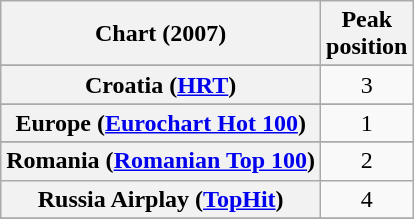<table class="wikitable sortable plainrowheaders" style="text-align:center">
<tr>
<th>Chart (2007)</th>
<th>Peak<br>position</th>
</tr>
<tr>
</tr>
<tr>
</tr>
<tr>
</tr>
<tr>
</tr>
<tr>
</tr>
<tr>
</tr>
<tr>
</tr>
<tr>
</tr>
<tr>
</tr>
<tr>
<th scope="row">Croatia (<a href='#'>HRT</a>)</th>
<td>3</td>
</tr>
<tr>
</tr>
<tr>
</tr>
<tr>
<th scope="row">Europe (<a href='#'>Eurochart Hot 100</a>)</th>
<td>1</td>
</tr>
<tr>
</tr>
<tr>
</tr>
<tr>
</tr>
<tr>
</tr>
<tr>
</tr>
<tr>
</tr>
<tr>
</tr>
<tr>
</tr>
<tr>
</tr>
<tr>
</tr>
<tr>
</tr>
<tr>
<th scope="row">Romania (<a href='#'>Romanian Top 100</a>)</th>
<td>2</td>
</tr>
<tr>
<th scope="row">Russia Airplay (<a href='#'>TopHit</a>)</th>
<td>4</td>
</tr>
<tr>
</tr>
<tr>
</tr>
<tr>
</tr>
<tr>
</tr>
<tr>
</tr>
<tr>
</tr>
<tr>
</tr>
<tr>
</tr>
<tr>
</tr>
<tr>
</tr>
</table>
